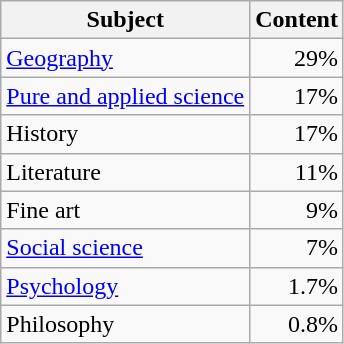<table class="wikitable">
<tr>
<th>Subject</th>
<th>Content</th>
</tr>
<tr>
<td><a href='#'>Geography</a></td>
<td align="right">29%</td>
</tr>
<tr>
<td><a href='#'>Pure and applied science</a></td>
<td align="right">17%</td>
</tr>
<tr>
<td>History</td>
<td align="right">17%</td>
</tr>
<tr>
<td>Literature</td>
<td align="right">11%</td>
</tr>
<tr>
<td>Fine art</td>
<td align="right">9%</td>
</tr>
<tr>
<td><a href='#'>Social science</a></td>
<td align="right">7%</td>
</tr>
<tr>
<td><a href='#'>Psychology</a></td>
<td align="right">1.7%</td>
</tr>
<tr>
<td>Philosophy</td>
<td align="right">0.8%</td>
</tr>
</table>
